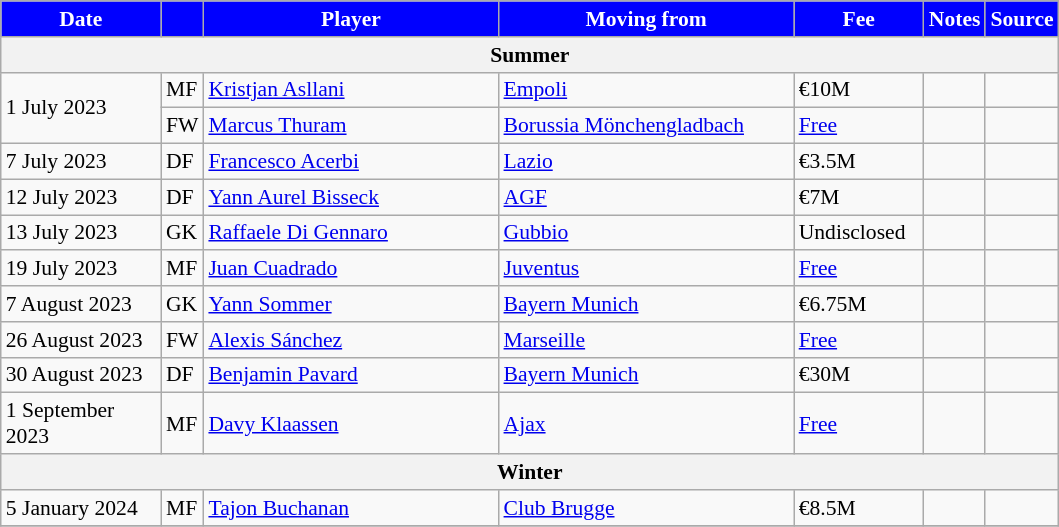<table class="wikitable sortable" style="font-size:90%;">
<tr>
<th style="background:#0000FF; color:white; width:100px;">Date</th>
<th style="background:#0000FF; color:white; width:20px;"></th>
<th style="background:#0000FF; color:white; width:190px;">Player</th>
<th style="background:#0000FF; color:white; width:190px;">Moving from</th>
<th style="background:#0000FF; color:white; width:80px;">Fee</th>
<th style="background:#0000FF; color:white; width:20px;" class="unsortable">Notes</th>
<th style="background:#0000FF; color:white; width:20px;" class="unsortable">Source</th>
</tr>
<tr>
<th colspan=8>Summer</th>
</tr>
<tr>
<td rowspan="2">1 July 2023</td>
<td>MF</td>
<td> <a href='#'>Kristjan Asllani</a></td>
<td> <a href='#'>Empoli</a></td>
<td>€10M</td>
<td></td>
<td></td>
</tr>
<tr>
<td>FW</td>
<td> <a href='#'>Marcus Thuram</a></td>
<td> <a href='#'>Borussia Mönchengladbach</a></td>
<td><a href='#'>Free</a></td>
<td></td>
<td></td>
</tr>
<tr>
<td>7 July 2023</td>
<td>DF</td>
<td> <a href='#'>Francesco Acerbi</a></td>
<td> <a href='#'>Lazio</a></td>
<td>€3.5M</td>
<td></td>
<td></td>
</tr>
<tr>
<td>12 July 2023</td>
<td>DF</td>
<td> <a href='#'>Yann Aurel Bisseck</a></td>
<td> <a href='#'>AGF</a></td>
<td>€7M</td>
<td></td>
<td></td>
</tr>
<tr>
<td>13 July 2023</td>
<td>GK</td>
<td> <a href='#'>Raffaele Di Gennaro</a></td>
<td> <a href='#'>Gubbio</a></td>
<td>Undisclosed</td>
<td></td>
<td></td>
</tr>
<tr>
<td>19 July 2023</td>
<td>MF</td>
<td> <a href='#'>Juan Cuadrado</a></td>
<td> <a href='#'>Juventus</a></td>
<td><a href='#'>Free</a></td>
<td></td>
<td></td>
</tr>
<tr>
<td>7 August 2023</td>
<td>GK</td>
<td> <a href='#'>Yann Sommer</a></td>
<td> <a href='#'>Bayern Munich</a></td>
<td>€6.75M</td>
<td></td>
<td></td>
</tr>
<tr>
<td>26 August 2023</td>
<td>FW</td>
<td> <a href='#'>Alexis Sánchez</a></td>
<td> <a href='#'>Marseille</a></td>
<td><a href='#'>Free</a></td>
<td></td>
<td></td>
</tr>
<tr>
<td>30 August 2023</td>
<td>DF</td>
<td> <a href='#'>Benjamin Pavard</a></td>
<td> <a href='#'>Bayern Munich</a></td>
<td>€30M</td>
<td></td>
<td></td>
</tr>
<tr>
<td>1 September 2023</td>
<td>MF</td>
<td> <a href='#'>Davy Klaassen</a></td>
<td> <a href='#'>Ajax</a></td>
<td><a href='#'>Free</a></td>
<td></td>
<td></td>
</tr>
<tr>
<th colspan=8>Winter</th>
</tr>
<tr>
<td>5 January 2024</td>
<td>MF</td>
<td> <a href='#'>Tajon Buchanan</a></td>
<td> <a href='#'>Club Brugge</a></td>
<td>€8.5M</td>
<td></td>
<td></td>
</tr>
<tr>
</tr>
</table>
